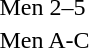<table>
<tr>
<td>Men 2–5<br></td>
<td></td>
<td></td>
<td></td>
</tr>
<tr>
<td>Men A-C<br></td>
<td></td>
<td></td>
<td></td>
</tr>
</table>
